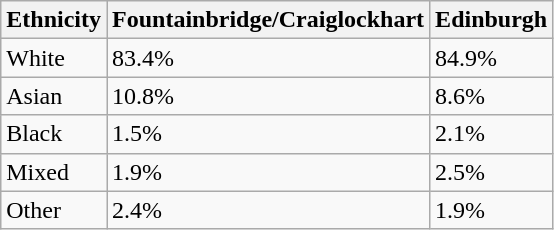<table class="wikitable">
<tr>
<th>Ethnicity</th>
<th>Fountainbridge/Craiglockhart</th>
<th>Edinburgh</th>
</tr>
<tr>
<td>White</td>
<td>83.4%</td>
<td>84.9%</td>
</tr>
<tr>
<td>Asian</td>
<td>10.8%</td>
<td>8.6%</td>
</tr>
<tr>
<td>Black</td>
<td>1.5%</td>
<td>2.1%</td>
</tr>
<tr>
<td>Mixed</td>
<td>1.9%</td>
<td>2.5%</td>
</tr>
<tr>
<td>Other</td>
<td>2.4%</td>
<td>1.9%</td>
</tr>
</table>
